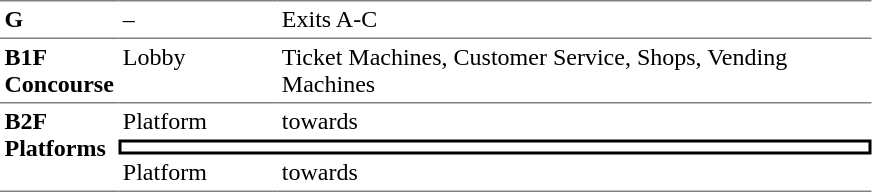<table table border=0 cellspacing=0 cellpadding=3>
<tr>
<td style="border-top:solid 1px gray;" width=50 valign=top><strong>G</strong></td>
<td style="border-top:solid 1px gray;" width=100 valign=top>–</td>
<td style="border-top:solid 1px gray;" width=390 valign=top>Exits A-C</td>
</tr>
<tr>
<td style="border-bottom:solid 1px gray; border-top:solid 1px gray;" valign=top width=50><strong>B1F<br>Concourse</strong></td>
<td style="border-bottom:solid 1px gray; border-top:solid 1px gray;" valign=top width=100>Lobby</td>
<td style="border-bottom:solid 1px gray; border-top:solid 1px gray;" valign=top width=390>Ticket Machines, Customer Service, Shops, Vending Machines</td>
</tr>
<tr>
<td style="border-bottom:solid 1px gray;" rowspan="3" valign=top><strong>B2F<br>Platforms</strong></td>
<td>Platform</td>
<td>  towards  </td>
</tr>
<tr>
<td style="border-right:solid 2px black;border-left:solid 2px black;border-top:solid 2px black;border-bottom:solid 2px black;text-align:center;" colspan=2></td>
</tr>
<tr>
<td style="border-bottom:solid 1px gray;">Platform</td>
<td style="border-bottom:solid 1px gray;">  towards   </td>
</tr>
</table>
